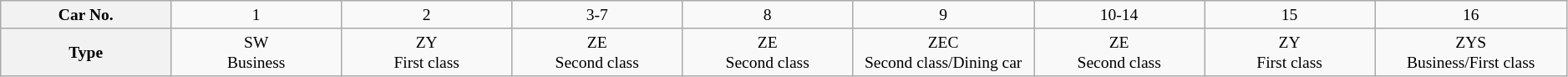<table class="wikitable" style="text-align: center; font-size: small;">
<tr>
<th>Car No.</th>
<td>1</td>
<td>2</td>
<td>3-7</td>
<td>8</td>
<td>9</td>
<td>10-14</td>
<td>15</td>
<td>16</td>
</tr>
<tr>
<th style="width: 5%;">Type</th>
<td style="width: 5%;">SW<br>Business</td>
<td style="width: 5%;">ZY<br>First class</td>
<td style="width: 5%;">ZE<br>Second class</td>
<td style="width: 5%;">ZE<br>Second class </td>
<td style="width: 5%;">ZEC<br>Second class/Dining car</td>
<td style="width: 5%;">ZE<br>Second class</td>
<td style="width: 5%;">ZY<br>First class</td>
<td style="width: 5%;">ZYS<br>Business/First class</td>
</tr>
</table>
